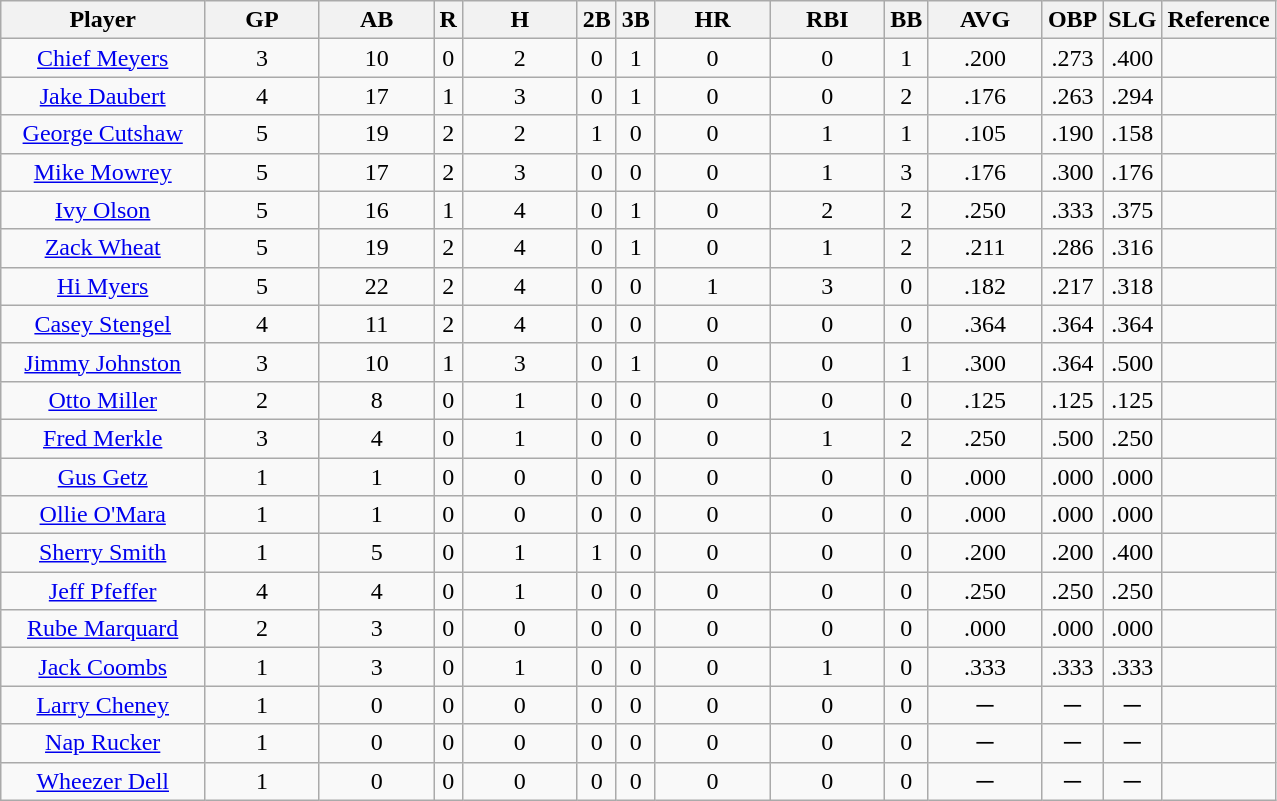<table class="wikitable sortable" style="text-align:center">
<tr>
<th width="16%">Player</th>
<th width="9%">GP</th>
<th width="9%">AB</th>
<th>R</th>
<th width="9%">H</th>
<th>2B</th>
<th>3B</th>
<th width="9%">HR</th>
<th width="9%">RBI</th>
<th>BB</th>
<th width="9%">AVG</th>
<th>OBP</th>
<th>SLG</th>
<th>Reference</th>
</tr>
<tr>
<td><a href='#'>Chief Meyers</a></td>
<td>3</td>
<td>10</td>
<td>0</td>
<td>2</td>
<td>0</td>
<td>1</td>
<td>0</td>
<td>0</td>
<td>1</td>
<td>.200</td>
<td>.273</td>
<td>.400</td>
<td></td>
</tr>
<tr>
<td><a href='#'>Jake Daubert</a></td>
<td>4</td>
<td>17</td>
<td>1</td>
<td>3</td>
<td>0</td>
<td>1</td>
<td>0</td>
<td>0</td>
<td>2</td>
<td>.176</td>
<td>.263</td>
<td>.294</td>
<td></td>
</tr>
<tr>
<td><a href='#'>George Cutshaw</a></td>
<td>5</td>
<td>19</td>
<td>2</td>
<td>2</td>
<td>1</td>
<td>0</td>
<td>0</td>
<td>1</td>
<td>1</td>
<td>.105</td>
<td>.190</td>
<td>.158</td>
<td></td>
</tr>
<tr>
<td><a href='#'>Mike Mowrey</a></td>
<td>5</td>
<td>17</td>
<td>2</td>
<td>3</td>
<td>0</td>
<td>0</td>
<td>0</td>
<td>1</td>
<td>3</td>
<td>.176</td>
<td>.300</td>
<td>.176</td>
<td></td>
</tr>
<tr>
<td><a href='#'>Ivy Olson</a></td>
<td>5</td>
<td>16</td>
<td>1</td>
<td>4</td>
<td>0</td>
<td>1</td>
<td>0</td>
<td>2</td>
<td>2</td>
<td>.250</td>
<td>.333</td>
<td>.375</td>
<td></td>
</tr>
<tr>
<td><a href='#'>Zack Wheat</a></td>
<td>5</td>
<td>19</td>
<td>2</td>
<td>4</td>
<td>0</td>
<td>1</td>
<td>0</td>
<td>1</td>
<td>2</td>
<td>.211</td>
<td>.286</td>
<td>.316</td>
<td></td>
</tr>
<tr>
<td><a href='#'>Hi Myers</a></td>
<td>5</td>
<td>22</td>
<td>2</td>
<td>4</td>
<td>0</td>
<td>0</td>
<td>1</td>
<td>3</td>
<td>0</td>
<td>.182</td>
<td>.217</td>
<td>.318</td>
<td></td>
</tr>
<tr>
<td><a href='#'>Casey Stengel</a></td>
<td>4</td>
<td>11</td>
<td>2</td>
<td>4</td>
<td>0</td>
<td>0</td>
<td>0</td>
<td>0</td>
<td>0</td>
<td>.364</td>
<td>.364</td>
<td>.364</td>
<td></td>
</tr>
<tr>
<td><a href='#'>Jimmy Johnston</a></td>
<td>3</td>
<td>10</td>
<td>1</td>
<td>3</td>
<td>0</td>
<td>1</td>
<td>0</td>
<td>0</td>
<td>1</td>
<td>.300</td>
<td>.364</td>
<td>.500</td>
<td></td>
</tr>
<tr>
<td><a href='#'>Otto Miller</a></td>
<td>2</td>
<td>8</td>
<td>0</td>
<td>1</td>
<td>0</td>
<td>0</td>
<td>0</td>
<td>0</td>
<td>0</td>
<td>.125</td>
<td>.125</td>
<td>.125</td>
<td></td>
</tr>
<tr>
<td><a href='#'>Fred Merkle</a></td>
<td>3</td>
<td>4</td>
<td>0</td>
<td>1</td>
<td>0</td>
<td>0</td>
<td>0</td>
<td>1</td>
<td>2</td>
<td>.250</td>
<td>.500</td>
<td>.250</td>
<td></td>
</tr>
<tr>
<td><a href='#'>Gus Getz</a></td>
<td>1</td>
<td>1</td>
<td>0</td>
<td>0</td>
<td>0</td>
<td>0</td>
<td>0</td>
<td>0</td>
<td>0</td>
<td>.000</td>
<td>.000</td>
<td>.000</td>
<td></td>
</tr>
<tr>
<td><a href='#'>Ollie O'Mara</a></td>
<td>1</td>
<td>1</td>
<td>0</td>
<td>0</td>
<td>0</td>
<td>0</td>
<td>0</td>
<td>0</td>
<td>0</td>
<td>.000</td>
<td>.000</td>
<td>.000</td>
<td></td>
</tr>
<tr>
<td><a href='#'>Sherry Smith</a></td>
<td>1</td>
<td>5</td>
<td>0</td>
<td>1</td>
<td>1</td>
<td>0</td>
<td>0</td>
<td>0</td>
<td>0</td>
<td>.200</td>
<td>.200</td>
<td>.400</td>
<td></td>
</tr>
<tr>
<td><a href='#'>Jeff Pfeffer</a></td>
<td>4</td>
<td>4</td>
<td>0</td>
<td>1</td>
<td>0</td>
<td>0</td>
<td>0</td>
<td>0</td>
<td>0</td>
<td>.250</td>
<td>.250</td>
<td>.250</td>
<td></td>
</tr>
<tr>
<td><a href='#'>Rube Marquard</a></td>
<td>2</td>
<td>3</td>
<td>0</td>
<td>0</td>
<td>0</td>
<td>0</td>
<td>0</td>
<td>0</td>
<td>0</td>
<td>.000</td>
<td>.000</td>
<td>.000</td>
<td></td>
</tr>
<tr>
<td><a href='#'>Jack Coombs</a></td>
<td>1</td>
<td>3</td>
<td>0</td>
<td>1</td>
<td>0</td>
<td>0</td>
<td>0</td>
<td>1</td>
<td>0</td>
<td>.333</td>
<td>.333</td>
<td>.333</td>
<td></td>
</tr>
<tr>
<td><a href='#'>Larry Cheney</a></td>
<td>1</td>
<td>0</td>
<td>0</td>
<td>0</td>
<td>0</td>
<td>0</td>
<td>0</td>
<td>0</td>
<td>0</td>
<td>─</td>
<td>─</td>
<td>─</td>
<td></td>
</tr>
<tr>
<td><a href='#'>Nap Rucker</a></td>
<td>1</td>
<td>0</td>
<td>0</td>
<td>0</td>
<td>0</td>
<td>0</td>
<td>0</td>
<td>0</td>
<td>0</td>
<td>─</td>
<td>─</td>
<td>─</td>
<td></td>
</tr>
<tr>
<td><a href='#'>Wheezer Dell</a></td>
<td>1</td>
<td>0</td>
<td>0</td>
<td>0</td>
<td>0</td>
<td>0</td>
<td>0</td>
<td>0</td>
<td>0</td>
<td>─</td>
<td>─</td>
<td>─</td>
<td></td>
</tr>
</table>
